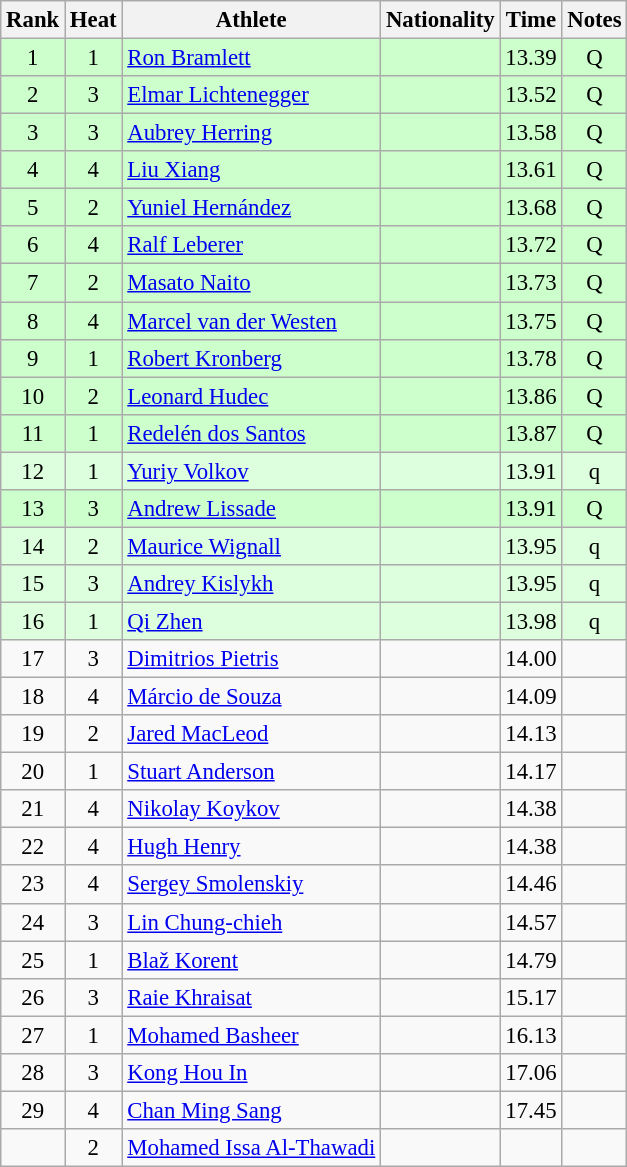<table class="wikitable sortable" style="text-align:center;font-size:95%">
<tr>
<th>Rank</th>
<th>Heat</th>
<th>Athlete</th>
<th>Nationality</th>
<th>Time</th>
<th>Notes</th>
</tr>
<tr bgcolor=ccffcc>
<td>1</td>
<td>1</td>
<td align="left"><a href='#'>Ron Bramlett</a></td>
<td align=left></td>
<td>13.39</td>
<td>Q</td>
</tr>
<tr bgcolor=ccffcc>
<td>2</td>
<td>3</td>
<td align="left"><a href='#'>Elmar Lichtenegger</a></td>
<td align=left></td>
<td>13.52</td>
<td>Q</td>
</tr>
<tr bgcolor=ccffcc>
<td>3</td>
<td>3</td>
<td align="left"><a href='#'>Aubrey Herring</a></td>
<td align=left></td>
<td>13.58</td>
<td>Q</td>
</tr>
<tr bgcolor=ccffcc>
<td>4</td>
<td>4</td>
<td align="left"><a href='#'>Liu Xiang</a></td>
<td align=left></td>
<td>13.61</td>
<td>Q</td>
</tr>
<tr bgcolor=ccffcc>
<td>5</td>
<td>2</td>
<td align="left"><a href='#'>Yuniel Hernández</a></td>
<td align=left></td>
<td>13.68</td>
<td>Q</td>
</tr>
<tr bgcolor=ccffcc>
<td>6</td>
<td>4</td>
<td align="left"><a href='#'>Ralf Leberer</a></td>
<td align=left></td>
<td>13.72</td>
<td>Q</td>
</tr>
<tr bgcolor=ccffcc>
<td>7</td>
<td>2</td>
<td align="left"><a href='#'>Masato Naito</a></td>
<td align=left></td>
<td>13.73</td>
<td>Q</td>
</tr>
<tr bgcolor=ccffcc>
<td>8</td>
<td>4</td>
<td align="left"><a href='#'>Marcel van der Westen</a></td>
<td align=left></td>
<td>13.75</td>
<td>Q</td>
</tr>
<tr bgcolor=ccffcc>
<td>9</td>
<td>1</td>
<td align="left"><a href='#'>Robert Kronberg</a></td>
<td align=left></td>
<td>13.78</td>
<td>Q</td>
</tr>
<tr bgcolor=ccffcc>
<td>10</td>
<td>2</td>
<td align="left"><a href='#'>Leonard Hudec</a></td>
<td align=left></td>
<td>13.86</td>
<td>Q</td>
</tr>
<tr bgcolor=ccffcc>
<td>11</td>
<td>1</td>
<td align="left"><a href='#'>Redelén dos Santos</a></td>
<td align=left></td>
<td>13.87</td>
<td>Q</td>
</tr>
<tr bgcolor=ddffdd>
<td>12</td>
<td>1</td>
<td align="left"><a href='#'>Yuriy Volkov</a></td>
<td align=left></td>
<td>13.91</td>
<td>q</td>
</tr>
<tr bgcolor=ccffcc>
<td>13</td>
<td>3</td>
<td align="left"><a href='#'>Andrew Lissade</a></td>
<td align=left></td>
<td>13.91</td>
<td>Q</td>
</tr>
<tr bgcolor=ddffdd>
<td>14</td>
<td>2</td>
<td align="left"><a href='#'>Maurice Wignall</a></td>
<td align=left></td>
<td>13.95</td>
<td>q</td>
</tr>
<tr bgcolor=ddffdd>
<td>15</td>
<td>3</td>
<td align="left"><a href='#'>Andrey Kislykh</a></td>
<td align=left></td>
<td>13.95</td>
<td>q</td>
</tr>
<tr bgcolor=ddffdd>
<td>16</td>
<td>1</td>
<td align="left"><a href='#'>Qi Zhen</a></td>
<td align=left></td>
<td>13.98</td>
<td>q</td>
</tr>
<tr>
<td>17</td>
<td>3</td>
<td align="left"><a href='#'>Dimitrios Pietris</a></td>
<td align=left></td>
<td>14.00</td>
<td></td>
</tr>
<tr>
<td>18</td>
<td>4</td>
<td align="left"><a href='#'>Márcio de Souza</a></td>
<td align=left></td>
<td>14.09</td>
<td></td>
</tr>
<tr>
<td>19</td>
<td>2</td>
<td align="left"><a href='#'>Jared MacLeod</a></td>
<td align=left></td>
<td>14.13</td>
<td></td>
</tr>
<tr>
<td>20</td>
<td>1</td>
<td align="left"><a href='#'>Stuart Anderson</a></td>
<td align=left></td>
<td>14.17</td>
<td></td>
</tr>
<tr>
<td>21</td>
<td>4</td>
<td align="left"><a href='#'>Nikolay Koykov</a></td>
<td align=left></td>
<td>14.38</td>
<td></td>
</tr>
<tr>
<td>22</td>
<td>4</td>
<td align="left"><a href='#'>Hugh Henry</a></td>
<td align=left></td>
<td>14.38</td>
<td></td>
</tr>
<tr>
<td>23</td>
<td>4</td>
<td align="left"><a href='#'>Sergey Smolenskiy</a></td>
<td align=left></td>
<td>14.46</td>
<td></td>
</tr>
<tr>
<td>24</td>
<td>3</td>
<td align="left"><a href='#'>Lin Chung-chieh</a></td>
<td align=left></td>
<td>14.57</td>
<td></td>
</tr>
<tr>
<td>25</td>
<td>1</td>
<td align="left"><a href='#'>Blaž Korent</a></td>
<td align=left></td>
<td>14.79</td>
<td></td>
</tr>
<tr>
<td>26</td>
<td>3</td>
<td align="left"><a href='#'>Raie Khraisat</a></td>
<td align=left></td>
<td>15.17</td>
<td></td>
</tr>
<tr>
<td>27</td>
<td>1</td>
<td align="left"><a href='#'>Mohamed Basheer</a></td>
<td align=left></td>
<td>16.13</td>
<td></td>
</tr>
<tr>
<td>28</td>
<td>3</td>
<td align="left"><a href='#'>Kong Hou In</a></td>
<td align=left></td>
<td>17.06</td>
<td></td>
</tr>
<tr>
<td>29</td>
<td>4</td>
<td align="left"><a href='#'>Chan Ming Sang</a></td>
<td align=left></td>
<td>17.45</td>
<td></td>
</tr>
<tr>
<td></td>
<td>2</td>
<td align="left"><a href='#'>Mohamed Issa Al-Thawadi</a></td>
<td align=left></td>
<td></td>
<td></td>
</tr>
</table>
